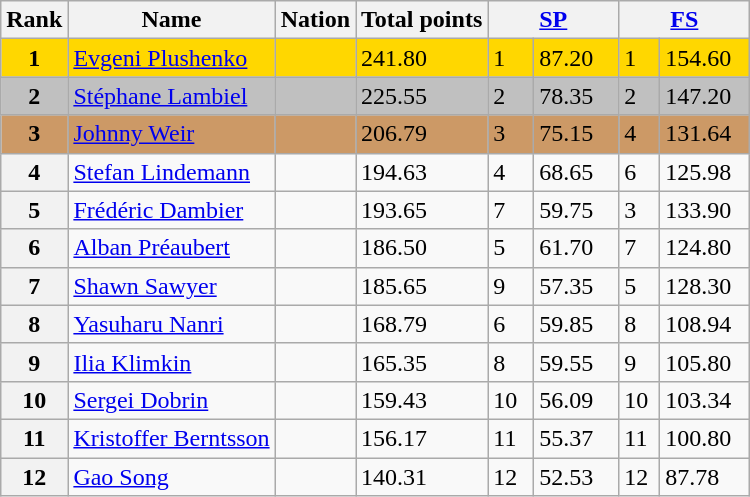<table class="wikitable">
<tr>
<th>Rank</th>
<th>Name</th>
<th>Nation</th>
<th>Total points</th>
<th colspan="2" width="80px"><a href='#'>SP</a></th>
<th colspan="2" width="80px"><a href='#'>FS</a></th>
</tr>
<tr bgcolor="gold">
<td align="center"><strong>1</strong></td>
<td><a href='#'>Evgeni Plushenko</a></td>
<td></td>
<td>241.80</td>
<td>1</td>
<td>87.20</td>
<td>1</td>
<td>154.60</td>
</tr>
<tr bgcolor="silver">
<td align="center"><strong>2</strong></td>
<td><a href='#'>Stéphane Lambiel</a></td>
<td></td>
<td>225.55</td>
<td>2</td>
<td>78.35</td>
<td>2</td>
<td>147.20</td>
</tr>
<tr bgcolor="cc9966">
<td align="center"><strong>3</strong></td>
<td><a href='#'>Johnny Weir</a></td>
<td></td>
<td>206.79</td>
<td>3</td>
<td>75.15</td>
<td>4</td>
<td>131.64</td>
</tr>
<tr>
<th>4</th>
<td><a href='#'>Stefan Lindemann</a></td>
<td></td>
<td>194.63</td>
<td>4</td>
<td>68.65</td>
<td>6</td>
<td>125.98</td>
</tr>
<tr>
<th>5</th>
<td><a href='#'>Frédéric Dambier</a></td>
<td></td>
<td>193.65</td>
<td>7</td>
<td>59.75</td>
<td>3</td>
<td>133.90</td>
</tr>
<tr>
<th>6</th>
<td><a href='#'>Alban Préaubert</a></td>
<td></td>
<td>186.50</td>
<td>5</td>
<td>61.70</td>
<td>7</td>
<td>124.80</td>
</tr>
<tr>
<th>7</th>
<td><a href='#'>Shawn Sawyer</a></td>
<td></td>
<td>185.65</td>
<td>9</td>
<td>57.35</td>
<td>5</td>
<td>128.30</td>
</tr>
<tr>
<th>8</th>
<td><a href='#'>Yasuharu Nanri</a></td>
<td></td>
<td>168.79</td>
<td>6</td>
<td>59.85</td>
<td>8</td>
<td>108.94</td>
</tr>
<tr>
<th>9</th>
<td><a href='#'>Ilia Klimkin</a></td>
<td></td>
<td>165.35</td>
<td>8</td>
<td>59.55</td>
<td>9</td>
<td>105.80</td>
</tr>
<tr>
<th>10</th>
<td><a href='#'>Sergei Dobrin</a></td>
<td></td>
<td>159.43</td>
<td>10</td>
<td>56.09</td>
<td>10</td>
<td>103.34</td>
</tr>
<tr>
<th>11</th>
<td><a href='#'>Kristoffer Berntsson</a></td>
<td></td>
<td>156.17</td>
<td>11</td>
<td>55.37</td>
<td>11</td>
<td>100.80</td>
</tr>
<tr>
<th>12</th>
<td><a href='#'>Gao Song</a></td>
<td></td>
<td>140.31</td>
<td>12</td>
<td>52.53</td>
<td>12</td>
<td>87.78</td>
</tr>
</table>
